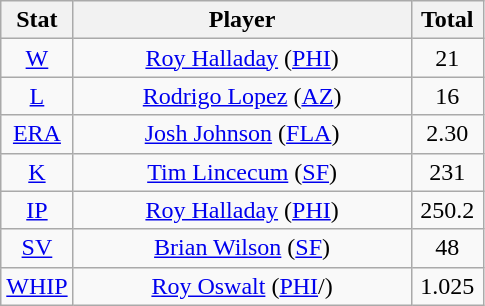<table class="wikitable" style="text-align:center;">
<tr>
<th style="width:15%">Stat</th>
<th>Player</th>
<th style="width:15%">Total</th>
</tr>
<tr>
<td><a href='#'>W</a></td>
<td><a href='#'>Roy Halladay</a> (<a href='#'>PHI</a>)</td>
<td>21</td>
</tr>
<tr>
<td><a href='#'>L</a></td>
<td><a href='#'>Rodrigo Lopez</a> (<a href='#'>AZ</a>)</td>
<td>16</td>
</tr>
<tr>
<td><a href='#'>ERA</a></td>
<td><a href='#'>Josh Johnson</a> (<a href='#'>FLA</a>)</td>
<td>2.30</td>
</tr>
<tr>
<td><a href='#'>K</a></td>
<td><a href='#'>Tim Lincecum</a> (<a href='#'>SF</a>)</td>
<td>231</td>
</tr>
<tr>
<td><a href='#'>IP</a></td>
<td><a href='#'>Roy Halladay</a> (<a href='#'>PHI</a>)</td>
<td>250.2</td>
</tr>
<tr>
<td><a href='#'>SV</a></td>
<td><a href='#'>Brian Wilson</a> (<a href='#'>SF</a>)</td>
<td>48</td>
</tr>
<tr>
<td><a href='#'>WHIP</a></td>
<td><a href='#'>Roy Oswalt</a> (<a href='#'>PHI</a>/)</td>
<td>1.025</td>
</tr>
</table>
